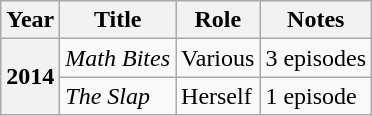<table class="wikitable plainrowheaders">
<tr>
<th scope="col">Year</th>
<th scope="col">Title</th>
<th scope="col">Role</th>
<th scope="col">Notes</th>
</tr>
<tr>
<th scope="row" rowspan="2">2014</th>
<td><em>Math Bites</em></td>
<td>Various</td>
<td>3 episodes</td>
</tr>
<tr>
<td><em>The Slap</em></td>
<td>Herself</td>
<td>1 episode</td>
</tr>
</table>
